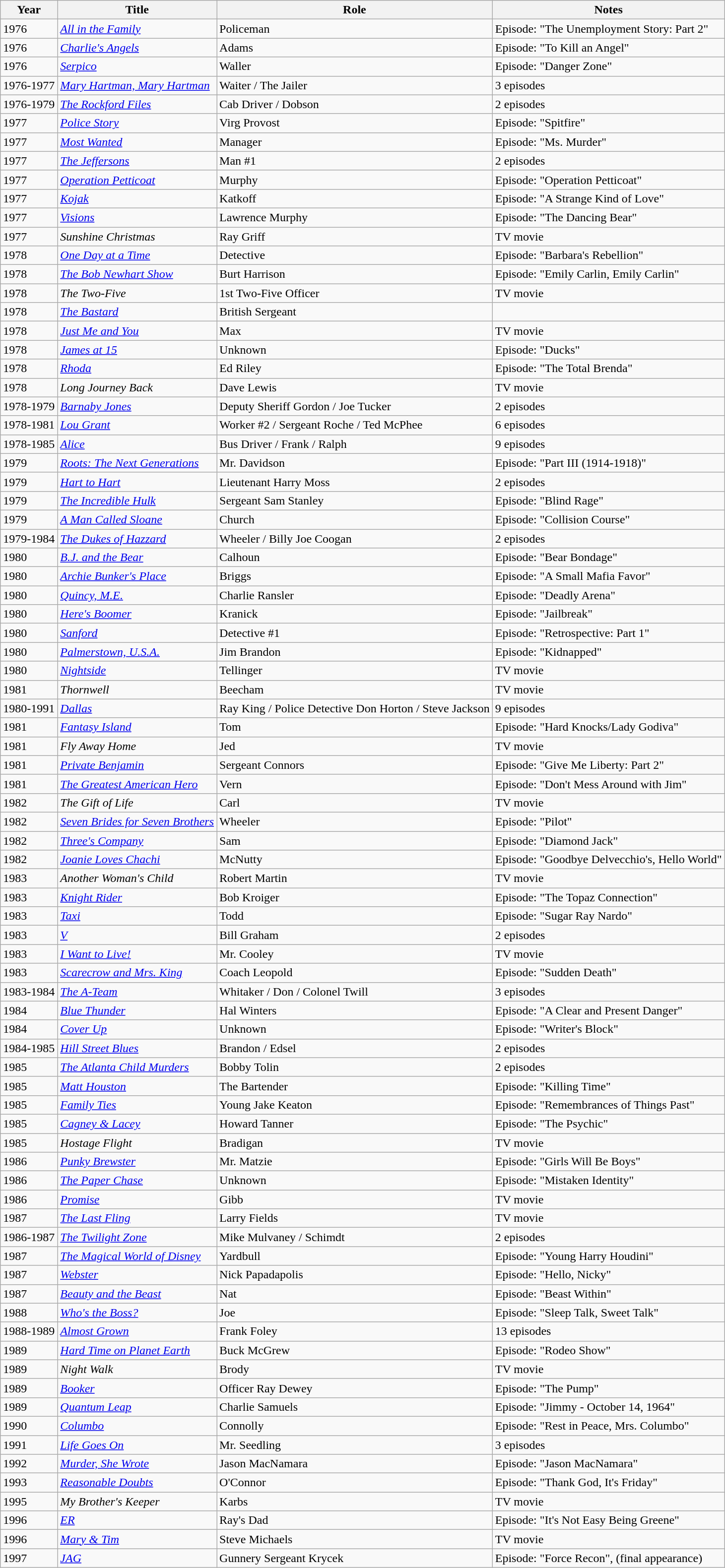<table class="wikitable">
<tr>
<th>Year</th>
<th>Title</th>
<th>Role</th>
<th>Notes</th>
</tr>
<tr>
<td>1976</td>
<td><em><a href='#'>All in the Family</a></em></td>
<td>Policeman</td>
<td>Episode: "The Unemployment Story: Part 2"</td>
</tr>
<tr>
<td>1976</td>
<td><em><a href='#'>Charlie's Angels</a></em></td>
<td>Adams</td>
<td>Episode: "To Kill an Angel"</td>
</tr>
<tr>
<td>1976</td>
<td><em><a href='#'>Serpico</a></em></td>
<td>Waller</td>
<td>Episode: "Danger Zone"</td>
</tr>
<tr>
<td>1976-1977</td>
<td><em><a href='#'>Mary Hartman, Mary Hartman</a></em></td>
<td>Waiter / The Jailer</td>
<td>3 episodes</td>
</tr>
<tr>
<td>1976-1979</td>
<td><em><a href='#'>The Rockford Files</a></em></td>
<td>Cab Driver / Dobson</td>
<td>2 episodes</td>
</tr>
<tr>
<td>1977</td>
<td><em><a href='#'>Police Story</a></em></td>
<td>Virg Provost</td>
<td>Episode: "Spitfire"</td>
</tr>
<tr>
<td>1977</td>
<td><em><a href='#'>Most Wanted</a></em></td>
<td>Manager</td>
<td>Episode: "Ms. Murder"</td>
</tr>
<tr>
<td>1977</td>
<td><em><a href='#'>The Jeffersons</a></em></td>
<td>Man #1</td>
<td>2 episodes</td>
</tr>
<tr>
<td>1977</td>
<td><em><a href='#'>Operation Petticoat</a></em></td>
<td>Murphy</td>
<td>Episode: "Operation Petticoat"</td>
</tr>
<tr>
<td>1977</td>
<td><em><a href='#'>Kojak</a></em></td>
<td>Katkoff</td>
<td>Episode: "A Strange Kind of Love"</td>
</tr>
<tr>
<td>1977</td>
<td><em><a href='#'>Visions</a></em></td>
<td>Lawrence Murphy</td>
<td>Episode: "The Dancing Bear"</td>
</tr>
<tr>
<td>1977</td>
<td><em>Sunshine Christmas</em></td>
<td>Ray Griff</td>
<td>TV movie</td>
</tr>
<tr>
<td>1978</td>
<td><em><a href='#'>One Day at a Time</a></em></td>
<td>Detective</td>
<td>Episode: "Barbara's Rebellion"</td>
</tr>
<tr>
<td>1978</td>
<td><em><a href='#'>The Bob Newhart Show</a></em></td>
<td>Burt Harrison</td>
<td>Episode: "Emily Carlin, Emily Carlin"</td>
</tr>
<tr>
<td>1978</td>
<td><em>The Two-Five</em></td>
<td>1st Two-Five Officer</td>
<td>TV movie</td>
</tr>
<tr>
<td>1978</td>
<td><em><a href='#'>The Bastard</a></em></td>
<td>British Sergeant</td>
<td></td>
</tr>
<tr>
<td>1978</td>
<td><em><a href='#'>Just Me and You</a></em></td>
<td>Max</td>
<td>TV movie</td>
</tr>
<tr>
<td>1978</td>
<td><em><a href='#'>James at 15</a></em></td>
<td>Unknown</td>
<td>Episode: "Ducks"</td>
</tr>
<tr>
<td>1978</td>
<td><em><a href='#'>Rhoda</a></em></td>
<td>Ed Riley</td>
<td>Episode: "The Total Brenda"</td>
</tr>
<tr>
<td>1978</td>
<td><em>Long Journey Back</em></td>
<td>Dave Lewis</td>
<td>TV movie</td>
</tr>
<tr>
<td>1978-1979</td>
<td><em><a href='#'>Barnaby Jones</a></em></td>
<td>Deputy Sheriff Gordon / Joe Tucker</td>
<td>2 episodes</td>
</tr>
<tr>
<td>1978-1981</td>
<td><em><a href='#'>Lou Grant</a></em></td>
<td>Worker #2 / Sergeant Roche / Ted McPhee</td>
<td>6 episodes</td>
</tr>
<tr>
<td>1978-1985</td>
<td><em><a href='#'>Alice</a></em></td>
<td>Bus Driver / Frank / Ralph</td>
<td>9 episodes</td>
</tr>
<tr>
<td>1979</td>
<td><em><a href='#'>Roots: The Next Generations</a></em></td>
<td>Mr. Davidson</td>
<td>Episode: "Part III (1914-1918)"</td>
</tr>
<tr>
<td>1979</td>
<td><em><a href='#'>Hart to Hart</a></em></td>
<td>Lieutenant Harry Moss</td>
<td>2 episodes</td>
</tr>
<tr>
<td>1979</td>
<td><em><a href='#'>The Incredible Hulk</a></em></td>
<td>Sergeant Sam Stanley</td>
<td>Episode: "Blind Rage"</td>
</tr>
<tr>
<td>1979</td>
<td><em><a href='#'>A Man Called Sloane</a></em></td>
<td>Church</td>
<td>Episode: "Collision Course"</td>
</tr>
<tr>
<td>1979-1984</td>
<td><em><a href='#'>The Dukes of Hazzard</a></em></td>
<td>Wheeler / Billy Joe Coogan</td>
<td>2 episodes</td>
</tr>
<tr>
<td>1980</td>
<td><em><a href='#'>B.J. and the Bear</a></em></td>
<td>Calhoun</td>
<td>Episode: "Bear Bondage"</td>
</tr>
<tr>
<td>1980</td>
<td><em><a href='#'>Archie Bunker's Place</a></em></td>
<td>Briggs</td>
<td>Episode: "A Small Mafia Favor"</td>
</tr>
<tr>
<td>1980</td>
<td><em><a href='#'>Quincy, M.E.</a></em></td>
<td>Charlie Ransler</td>
<td>Episode: "Deadly Arena"</td>
</tr>
<tr>
<td>1980</td>
<td><em><a href='#'>Here's Boomer</a></em></td>
<td>Kranick</td>
<td>Episode: "Jailbreak"</td>
</tr>
<tr>
<td>1980</td>
<td><em><a href='#'>Sanford</a></em></td>
<td>Detective #1</td>
<td>Episode: "Retrospective: Part 1"</td>
</tr>
<tr>
<td>1980</td>
<td><em><a href='#'>Palmerstown, U.S.A.</a></em></td>
<td>Jim Brandon</td>
<td>Episode: "Kidnapped"</td>
</tr>
<tr>
<td>1980</td>
<td><em><a href='#'>Nightside</a></em></td>
<td>Tellinger</td>
<td>TV movie</td>
</tr>
<tr>
<td>1981</td>
<td><em>Thornwell</em></td>
<td>Beecham</td>
<td>TV movie</td>
</tr>
<tr>
<td>1980-1991</td>
<td><em><a href='#'>Dallas</a></em></td>
<td>Ray King / Police Detective Don Horton / Steve Jackson</td>
<td>9 episodes</td>
</tr>
<tr>
<td>1981</td>
<td><em><a href='#'>Fantasy Island</a></em></td>
<td>Tom</td>
<td>Episode: "Hard Knocks/Lady Godiva"</td>
</tr>
<tr>
<td>1981</td>
<td><em>Fly Away Home</em></td>
<td>Jed</td>
<td>TV movie</td>
</tr>
<tr>
<td>1981</td>
<td><em><a href='#'>Private Benjamin</a></em></td>
<td>Sergeant Connors</td>
<td>Episode: "Give Me Liberty: Part 2"</td>
</tr>
<tr>
<td>1981</td>
<td><em><a href='#'>The Greatest American Hero</a></em></td>
<td>Vern</td>
<td>Episode: "Don't Mess Around with Jim"</td>
</tr>
<tr>
<td>1982</td>
<td><em>The Gift of Life</em></td>
<td>Carl</td>
<td>TV movie</td>
</tr>
<tr>
<td>1982</td>
<td><em><a href='#'>Seven Brides for Seven Brothers</a></em></td>
<td>Wheeler</td>
<td>Episode: "Pilot"</td>
</tr>
<tr>
<td>1982</td>
<td><em><a href='#'>Three's Company</a></em></td>
<td>Sam</td>
<td>Episode: "Diamond Jack"</td>
</tr>
<tr>
<td>1982</td>
<td><em><a href='#'>Joanie Loves Chachi</a></em></td>
<td>McNutty</td>
<td>Episode: "Goodbye Delvecchio's, Hello World"</td>
</tr>
<tr>
<td>1983</td>
<td><em>Another Woman's Child</em></td>
<td>Robert Martin</td>
<td>TV movie</td>
</tr>
<tr>
<td>1983</td>
<td><em><a href='#'>Knight Rider</a></em></td>
<td>Bob Kroiger</td>
<td>Episode: "The Topaz Connection"</td>
</tr>
<tr>
<td>1983</td>
<td><em><a href='#'>Taxi</a></em></td>
<td>Todd</td>
<td>Episode: "Sugar Ray Nardo"</td>
</tr>
<tr>
<td>1983</td>
<td><em><a href='#'>V</a></em></td>
<td>Bill Graham</td>
<td>2 episodes</td>
</tr>
<tr>
<td>1983</td>
<td><em><a href='#'>I Want to Live!</a></em></td>
<td>Mr. Cooley</td>
<td>TV movie</td>
</tr>
<tr>
<td>1983</td>
<td><em><a href='#'>Scarecrow and Mrs. King</a></em></td>
<td>Coach Leopold</td>
<td>Episode: "Sudden Death"</td>
</tr>
<tr>
<td>1983-1984</td>
<td><em><a href='#'>The A-Team</a></em></td>
<td>Whitaker / Don / Colonel Twill</td>
<td>3 episodes</td>
</tr>
<tr>
<td>1984</td>
<td><em><a href='#'>Blue Thunder</a></em></td>
<td>Hal Winters</td>
<td>Episode: "A Clear and Present Danger"</td>
</tr>
<tr>
<td>1984</td>
<td><em><a href='#'>Cover Up</a></em></td>
<td>Unknown</td>
<td>Episode: "Writer's Block"</td>
</tr>
<tr>
<td>1984-1985</td>
<td><em><a href='#'>Hill Street Blues</a></em></td>
<td>Brandon / Edsel</td>
<td>2 episodes</td>
</tr>
<tr>
<td>1985</td>
<td><em><a href='#'>The Atlanta Child Murders</a></em></td>
<td>Bobby Tolin</td>
<td>2 episodes</td>
</tr>
<tr>
<td>1985</td>
<td><em><a href='#'>Matt Houston</a></em></td>
<td>The Bartender</td>
<td>Episode: "Killing Time"</td>
</tr>
<tr>
<td>1985</td>
<td><em><a href='#'>Family Ties</a></em></td>
<td>Young Jake Keaton</td>
<td>Episode: "Remembrances of Things Past"</td>
</tr>
<tr>
<td>1985</td>
<td><em><a href='#'>Cagney & Lacey</a></em></td>
<td>Howard Tanner</td>
<td>Episode: "The Psychic"</td>
</tr>
<tr>
<td>1985</td>
<td><em>Hostage Flight</em></td>
<td>Bradigan</td>
<td>TV movie</td>
</tr>
<tr>
<td>1986</td>
<td><em><a href='#'>Punky Brewster</a></em></td>
<td>Mr. Matzie</td>
<td>Episode: "Girls Will Be Boys"</td>
</tr>
<tr>
<td>1986</td>
<td><em><a href='#'>The Paper Chase</a></em></td>
<td>Unknown</td>
<td>Episode: "Mistaken Identity"</td>
</tr>
<tr>
<td>1986</td>
<td><em><a href='#'>Promise</a></em></td>
<td>Gibb</td>
<td>TV movie</td>
</tr>
<tr>
<td>1987</td>
<td><em><a href='#'>The Last Fling</a></em></td>
<td>Larry Fields</td>
<td>TV movie</td>
</tr>
<tr>
<td>1986-1987</td>
<td><em><a href='#'>The Twilight Zone</a></em></td>
<td>Mike Mulvaney / Schimdt</td>
<td>2 episodes</td>
</tr>
<tr>
<td>1987</td>
<td><em><a href='#'>The Magical World of Disney</a></em></td>
<td>Yardbull</td>
<td>Episode: "Young Harry Houdini"</td>
</tr>
<tr>
<td>1987</td>
<td><em><a href='#'>Webster</a></em></td>
<td>Nick Papadapolis</td>
<td>Episode: "Hello, Nicky"</td>
</tr>
<tr>
<td>1987</td>
<td><em><a href='#'>Beauty and the Beast</a></em></td>
<td>Nat</td>
<td>Episode: "Beast Within"</td>
</tr>
<tr>
<td>1988</td>
<td><em><a href='#'>Who's the Boss?</a></em></td>
<td>Joe</td>
<td>Episode: "Sleep Talk, Sweet Talk"</td>
</tr>
<tr>
<td>1988-1989</td>
<td><em><a href='#'>Almost Grown</a></em></td>
<td>Frank Foley</td>
<td>13 episodes</td>
</tr>
<tr>
<td>1989</td>
<td><em><a href='#'>Hard Time on Planet Earth</a></em></td>
<td>Buck McGrew</td>
<td>Episode: "Rodeo Show"</td>
</tr>
<tr>
<td>1989</td>
<td><em>Night Walk</em></td>
<td>Brody</td>
<td>TV movie</td>
</tr>
<tr>
<td>1989</td>
<td><em><a href='#'>Booker</a></em></td>
<td>Officer Ray Dewey</td>
<td>Episode: "The Pump"</td>
</tr>
<tr>
<td>1989</td>
<td><em><a href='#'>Quantum Leap</a></em></td>
<td>Charlie Samuels</td>
<td>Episode: "Jimmy - October 14, 1964"</td>
</tr>
<tr>
<td>1990</td>
<td><em><a href='#'>Columbo</a></em></td>
<td>Connolly</td>
<td>Episode: "Rest in Peace, Mrs. Columbo"</td>
</tr>
<tr>
<td>1991</td>
<td><em><a href='#'>Life Goes On</a></em></td>
<td>Mr. Seedling</td>
<td>3 episodes</td>
</tr>
<tr>
<td>1992</td>
<td><em><a href='#'>Murder, She Wrote</a></em></td>
<td>Jason MacNamara</td>
<td>Episode: "Jason MacNamara"</td>
</tr>
<tr>
<td>1993</td>
<td><em><a href='#'>Reasonable Doubts</a></em></td>
<td>O'Connor</td>
<td>Episode: "Thank God, It's Friday"</td>
</tr>
<tr>
<td>1995</td>
<td><em>My Brother's Keeper</em></td>
<td>Karbs</td>
<td>TV movie</td>
</tr>
<tr>
<td>1996</td>
<td><em><a href='#'>ER</a></em></td>
<td>Ray's Dad</td>
<td>Episode: "It's Not Easy Being Greene"</td>
</tr>
<tr>
<td>1996</td>
<td><em><a href='#'>Mary & Tim</a></em></td>
<td>Steve Michaels</td>
<td>TV movie</td>
</tr>
<tr>
<td>1997</td>
<td><em><a href='#'>JAG</a></em></td>
<td>Gunnery Sergeant Krycek</td>
<td>Episode: "Force Recon", (final appearance)</td>
</tr>
</table>
